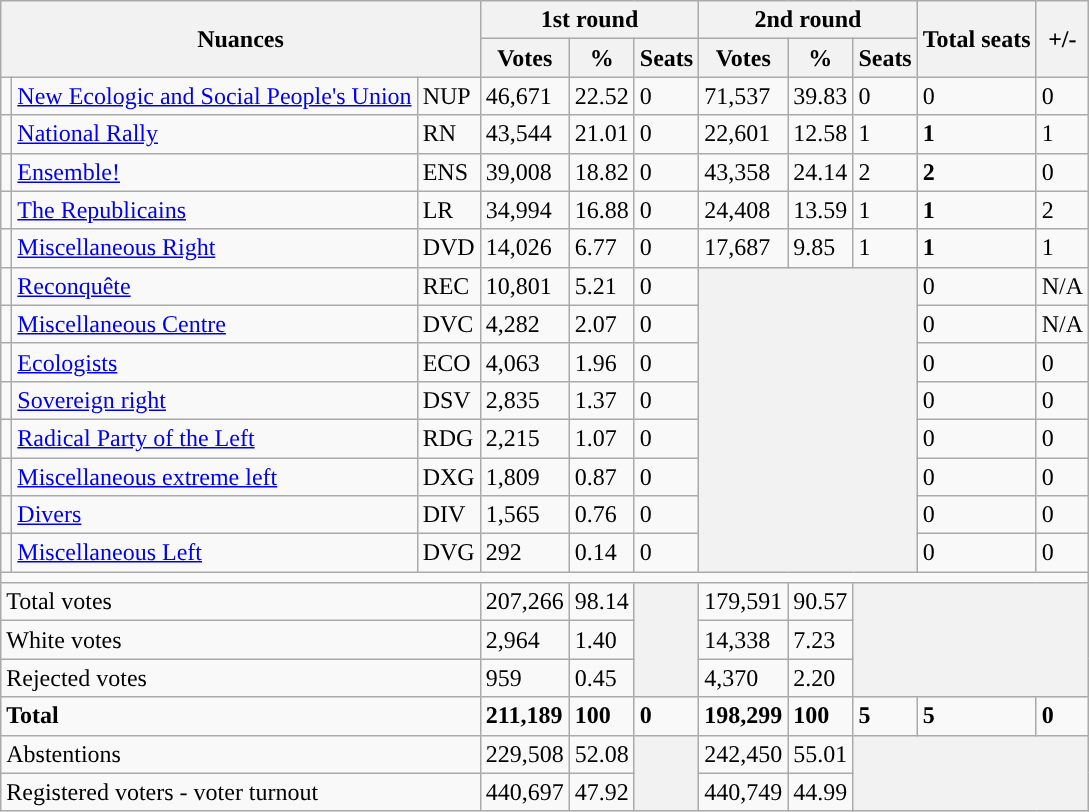<table class="wikitable">
<tr>
<th colspan="3" rowspan="2">Nuances</th>
<th colspan="3">1st round</th>
<th colspan="3">2nd round</th>
<th rowspan="2">Total seats</th>
<th rowspan="2">+/-</th>
</tr>
<tr>
<th>Votes</th>
<th>%</th>
<th>Seats</th>
<th>Votes</th>
<th>%</th>
<th>Seats</th>
</tr>
<tr>
<td style="background: "></td>
<td><a href='#'>New Ecologic and Social People's Union</a></td>
<td>NUP</td>
<td>46,671</td>
<td>22.52</td>
<td>0</td>
<td>71,537</td>
<td>39.83</td>
<td>0</td>
<td>0</td>
<td>0</td>
</tr>
<tr>
<td style="background: "></td>
<td><a href='#'>National Rally</a></td>
<td>RN</td>
<td>43,544</td>
<td>21.01</td>
<td>0</td>
<td>22,601</td>
<td>12.58</td>
<td>1</td>
<td><strong>1</strong></td>
<td>1</td>
</tr>
<tr>
<td style="background: "></td>
<td><a href='#'>Ensemble!</a></td>
<td>ENS</td>
<td>39,008</td>
<td>18.82</td>
<td>0</td>
<td>43,358</td>
<td>24.14</td>
<td>2</td>
<td><strong>2</strong></td>
<td>0</td>
</tr>
<tr>
<td style="background: "></td>
<td><a href='#'>The Republicains</a></td>
<td>LR</td>
<td>34,994</td>
<td>16.88</td>
<td>0</td>
<td>24,408</td>
<td>13.59</td>
<td>1</td>
<td><strong>1</strong></td>
<td>2</td>
</tr>
<tr>
<td style="background: "></td>
<td><a href='#'>Miscellaneous Right</a></td>
<td>DVD</td>
<td>14,026</td>
<td>6.77</td>
<td>0</td>
<td>17,687</td>
<td>9.85</td>
<td>1</td>
<td><strong>1</strong></td>
<td>1</td>
</tr>
<tr>
<td style="background: "></td>
<td><a href='#'>Reconquête</a></td>
<td>REC</td>
<td>10,801</td>
<td>5.21</td>
<td>0</td>
<th colspan="3" rowspan="8"></th>
<td>0</td>
<td>N/A</td>
</tr>
<tr>
<td style="background: "></td>
<td><a href='#'>Miscellaneous Centre</a></td>
<td>DVC</td>
<td>4,282</td>
<td>2.07</td>
<td>0</td>
<td>0</td>
<td>N/A</td>
</tr>
<tr>
<td style="background: "></td>
<td><a href='#'>Ecologists</a></td>
<td>ECO</td>
<td>4,063</td>
<td>1.96</td>
<td>0</td>
<td>0</td>
<td>0</td>
</tr>
<tr>
<td style="background: "></td>
<td><a href='#'>Sovereign right</a></td>
<td>DSV</td>
<td>2,835</td>
<td>1.37</td>
<td>0</td>
<td>0</td>
<td>0</td>
</tr>
<tr>
<td style="background: "></td>
<td><a href='#'>Radical Party of the Left</a></td>
<td>RDG</td>
<td>2,215</td>
<td>1.07</td>
<td>0</td>
<td>0</td>
<td>0</td>
</tr>
<tr>
<td style="background: "></td>
<td><a href='#'>Miscellaneous extreme left</a></td>
<td>DXG</td>
<td>1,809</td>
<td>0.87</td>
<td>0</td>
<td>0</td>
<td>0</td>
</tr>
<tr>
<td style="background: "></td>
<td><a href='#'>Divers</a></td>
<td>DIV</td>
<td>1,565</td>
<td>0.76</td>
<td>0</td>
<td>0</td>
<td>0</td>
</tr>
<tr>
<td style="background: "></td>
<td><a href='#'>Miscellaneous Left</a></td>
<td>DVG</td>
<td>292</td>
<td>0.14</td>
<td>0</td>
<td>0</td>
<td>0</td>
</tr>
<tr>
<td colspan="11"></td>
</tr>
<tr>
<td colspan="3">Total votes</td>
<td>207,266</td>
<td>98.14</td>
<th rowspan="3"></th>
<td>179,591</td>
<td>90.57</td>
<th colspan="3" rowspan="3"></th>
</tr>
<tr>
<td colspan="3">White votes</td>
<td>2,964</td>
<td>1.40</td>
<td>14,338</td>
<td>7.23</td>
</tr>
<tr>
<td colspan="3">Rejected votes</td>
<td>959</td>
<td>0.45</td>
<td>4,370</td>
<td>2.20</td>
</tr>
<tr>
<td colspan="3"><strong>Total</strong></td>
<td><strong>211,189</strong></td>
<td><strong>100</strong></td>
<td><strong>0</strong></td>
<td><strong>198,299</strong></td>
<td><strong>100</strong></td>
<td><strong>5</strong></td>
<td><strong>5</strong></td>
<td><strong>0</strong></td>
</tr>
<tr>
<td colspan="3">Abstentions</td>
<td>229,508</td>
<td>52.08</td>
<th rowspan="2"></th>
<td>242,450</td>
<td>55.01</td>
<th colspan="3" rowspan="2"></th>
</tr>
<tr>
<td colspan="3">Registered voters - voter turnout</td>
<td>440,697</td>
<td>47.92</td>
<td>440,749</td>
<td>44.99</td>
</tr>
</table>
